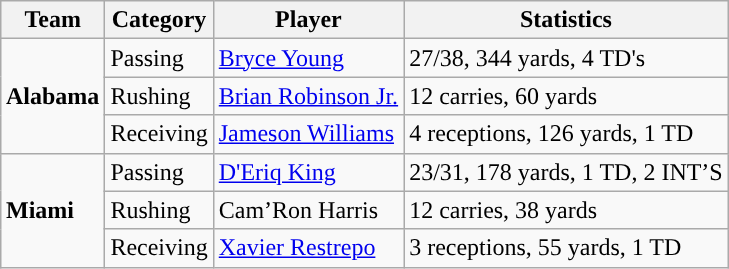<table class="wikitable" style="float: right;">
<tr>
<th>Team</th>
<th>Category</th>
<th>Player</th>
<th>Statistics</th>
</tr>
<tr>
<td rowspan=3><strong>Alabama</strong></td>
<td>Passing</td>
<td><a href='#'>Bryce Young</a></td>
<td>27/38, 344 yards, 4 TD's</td>
</tr>
<tr>
<td>Rushing</td>
<td><a href='#'>Brian Robinson Jr.</a></td>
<td>12 carries, 60 yards</td>
</tr>
<tr>
<td>Receiving</td>
<td><a href='#'>Jameson Williams</a></td>
<td>4 receptions, 126 yards, 1 TD</td>
</tr>
<tr>
<td rowspan=3><strong>Miami</strong></td>
<td>Passing</td>
<td><a href='#'>D'Eriq King</a></td>
<td>23/31, 178 yards, 1 TD, 2 INT’S</td>
</tr>
<tr>
<td>Rushing</td>
<td>Cam’Ron Harris</td>
<td>12 carries, 38 yards</td>
</tr>
<tr>
<td>Receiving</td>
<td><a href='#'>Xavier Restrepo</a></td>
<td>3 receptions, 55 yards, 1 TD</td>
</tr>
</table>
